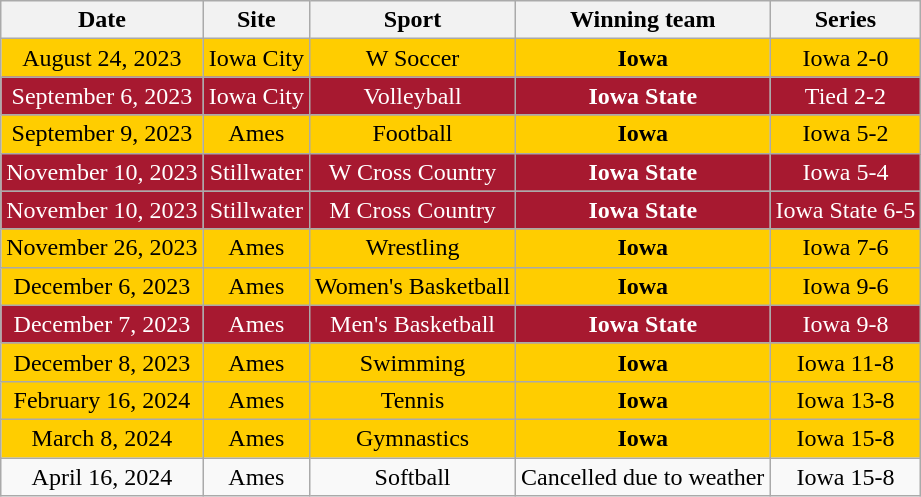<table class="wikitable">
<tr>
<th>Date</th>
<th>Site</th>
<th>Sport</th>
<th>Winning team</th>
<th>Series</th>
</tr>
<tr align=center style="background: #FFCD00;color:black;">
<td>August 24, 2023</td>
<td>Iowa City</td>
<td>W Soccer</td>
<td><strong>Iowa</strong></td>
<td>Iowa 2-0</td>
</tr>
<tr align=center style="background: #A71930;color:white;">
<td>September 6, 2023</td>
<td>Iowa City</td>
<td>Volleyball</td>
<td><strong>Iowa State</strong></td>
<td>Tied 2-2</td>
</tr>
<tr align=center style="background: #FFCD00;color:black;">
<td>September 9, 2023</td>
<td>Ames</td>
<td>Football</td>
<td><strong>Iowa</strong></td>
<td>Iowa 5-2</td>
</tr>
<tr align=center style="background: #A71930;color:white;">
<td>November 10, 2023</td>
<td>Stillwater</td>
<td>W Cross Country</td>
<td><strong>Iowa State</strong></td>
<td>Iowa 5-4</td>
</tr>
<tr align=center style="background: #A71930;color:white;">
<td>November 10, 2023</td>
<td>Stillwater</td>
<td>M Cross Country</td>
<td><strong>Iowa State</strong></td>
<td>Iowa State 6-5</td>
</tr>
<tr align=center style="background: #FFCD00;color:black;">
<td>November 26, 2023</td>
<td>Ames</td>
<td>Wrestling</td>
<td><strong>Iowa</strong></td>
<td>Iowa 7-6</td>
</tr>
<tr align=center style="background: #FFCD00;color:black;">
<td>December 6, 2023</td>
<td>Ames</td>
<td>Women's Basketball</td>
<td><strong>Iowa</strong></td>
<td>Iowa 9-6</td>
</tr>
<tr align=center style="background: #A71930;color:white;">
<td>December 7, 2023</td>
<td>Ames</td>
<td>Men's Basketball</td>
<td><strong>Iowa State</strong></td>
<td>Iowa 9-8</td>
</tr>
<tr align=center style="background: #FFCD00;color:black;">
<td>December 8, 2023</td>
<td>Ames</td>
<td>Swimming</td>
<td><strong>Iowa</strong></td>
<td>Iowa 11-8</td>
</tr>
<tr align=center style="background: #FFCD00;color:black;">
<td>February 16, 2024</td>
<td>Ames</td>
<td>Tennis</td>
<td><strong>Iowa</strong></td>
<td>Iowa 13-8</td>
</tr>
<tr align=center style="background: #FFCD00;color:black;">
<td>March 8, 2024</td>
<td>Ames</td>
<td>Gymnastics</td>
<td><strong>Iowa</strong></td>
<td>Iowa 15-8</td>
</tr>
<tr align=center>
<td>April 16, 2024</td>
<td>Ames</td>
<td>Softball</td>
<td>Cancelled due to weather</td>
<td>Iowa 15-8</td>
</tr>
</table>
